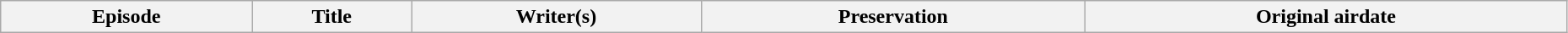<table class="wikitable plainrowheaders" style="width:98%;">
<tr>
<th>Episode</th>
<th>Title</th>
<th>Writer(s)</th>
<th>Preservation</th>
<th>Original airdate<br>
























</th>
</tr>
</table>
